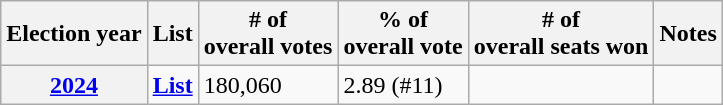<table class=wikitable>
<tr>
<th>Election year</th>
<th>List</th>
<th># of<br>overall votes</th>
<th>% of<br>overall vote</th>
<th># of<br>overall seats won</th>
<th>Notes</th>
</tr>
<tr>
<th><a href='#'>2024</a></th>
<td><strong><a href='#'>List</a></strong></td>
<td>180,060</td>
<td>2.89 (#11)</td>
<td></td>
<td></td>
</tr>
</table>
